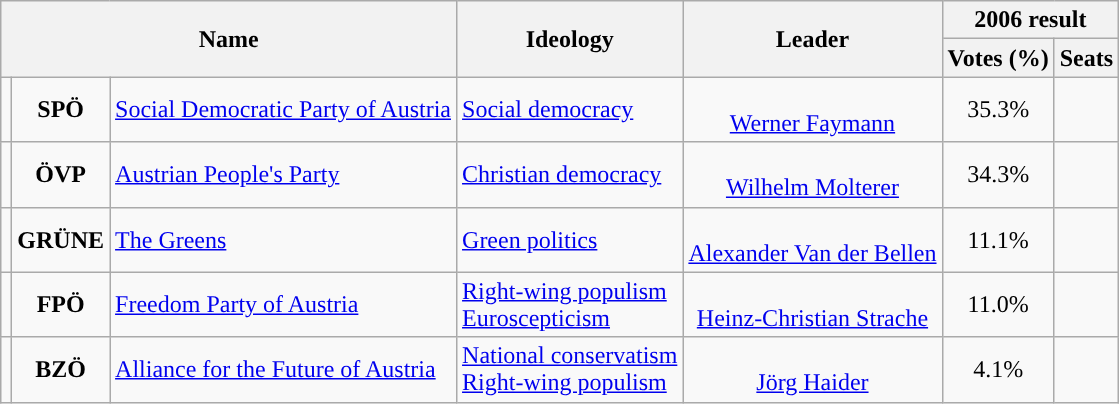<table class="wikitable">
<tr>
<th rowspan="2" colspan="3">Name</th>
<th rowspan="2">Ideology</th>
<th rowspan="2">Leader</th>
<th colspan="2">2006 result</th>
</tr>
<tr>
<th>Votes (%)</th>
<th>Seats</th>
</tr>
<tr>
<td style="background:"></td>
<td style="text-align:center;"><strong>SPÖ</strong></td>
<td><a href='#'>Social Democratic Party of Austria</a><br></td>
<td><a href='#'>Social democracy</a></td>
<td align=center><br><a href='#'>Werner Faymann</a></td>
<td style="text-align:center;">35.3%</td>
<td></td>
</tr>
<tr>
<td style="background:"></td>
<td style="text-align:center;"><strong>ÖVP</strong></td>
<td><a href='#'>Austrian People's Party</a><br></td>
<td><a href='#'>Christian democracy</a></td>
<td align=center><br><a href='#'>Wilhelm Molterer</a></td>
<td style="text-align:center;">34.3%</td>
<td></td>
</tr>
<tr>
<td style="background:"></td>
<td style="text-align:center;"><strong>GRÜNE</strong></td>
<td><a href='#'>The Greens</a><br></td>
<td><a href='#'>Green politics</a></td>
<td align=center><br><a href='#'>Alexander Van der Bellen</a></td>
<td style="text-align:center;">11.1%</td>
<td></td>
</tr>
<tr>
<td style="background:"></td>
<td style="text-align:center;"><strong>FPÖ</strong></td>
<td><a href='#'>Freedom Party of Austria</a><br></td>
<td><a href='#'>Right-wing populism</a><br><a href='#'>Euroscepticism</a></td>
<td align=center><br><a href='#'>Heinz-Christian Strache</a></td>
<td style="text-align:center;">11.0%</td>
<td></td>
</tr>
<tr>
<td style="background:"></td>
<td style="text-align:center;"><strong>BZÖ</strong></td>
<td><a href='#'>Alliance for the Future of Austria</a><br></td>
<td><a href='#'>National conservatism</a><br><a href='#'>Right-wing populism</a></td>
<td align=center><br><a href='#'>Jörg Haider</a></td>
<td style="text-align:center;">4.1%</td>
<td></td>
</tr>
</table>
